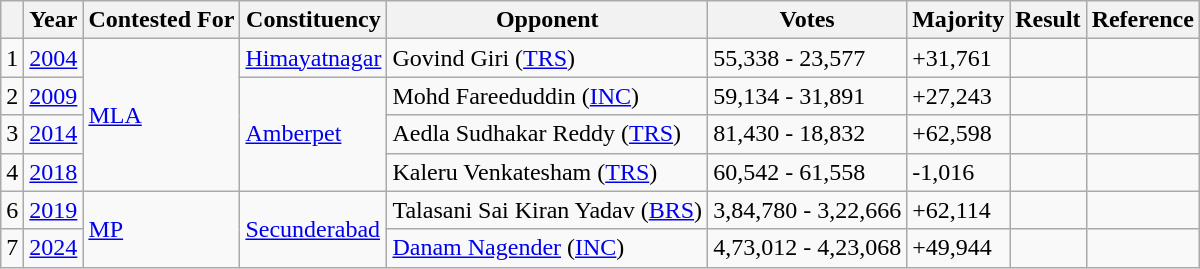<table class="wikitable">
<tr>
<th></th>
<th>Year</th>
<th>Contested For</th>
<th>Constituency</th>
<th>Opponent</th>
<th>Votes</th>
<th>Majority</th>
<th>Result</th>
<th>Reference</th>
</tr>
<tr>
<td>1</td>
<td><a href='#'>2004</a></td>
<td rowspan="4"><a href='#'>MLA</a></td>
<td><a href='#'>Himayatnagar</a></td>
<td>Govind Giri (<a href='#'>TRS</a>)</td>
<td>55,338 - 23,577</td>
<td>+31,761</td>
<td></td>
<td><br></td>
</tr>
<tr>
<td>2</td>
<td><a href='#'>2009</a></td>
<td rowspan="3"><a href='#'>Amberpet</a></td>
<td>Mohd Fareeduddin (<a href='#'>INC</a>)</td>
<td>59,134 - 31,891</td>
<td>+27,243</td>
<td></td>
<td><br></td>
</tr>
<tr>
<td>3</td>
<td><a href='#'>2014</a></td>
<td>Aedla Sudhakar Reddy (<a href='#'>TRS</a>)</td>
<td>81,430 - 18,832</td>
<td>+62,598</td>
<td></td>
<td><br></td>
</tr>
<tr>
<td>4</td>
<td><a href='#'> 2018</a></td>
<td>Kaleru Venkatesham (<a href='#'>TRS</a>)</td>
<td>60,542 - 61,558</td>
<td>-1,016</td>
<td></td>
<td><br></td>
</tr>
<tr>
<td>6</td>
<td><a href='#'> 2019</a></td>
<td rowspan="2"><a href='#'>MP</a></td>
<td rowspan="2"><a href='#'>Secunderabad</a></td>
<td>Talasani Sai Kiran Yadav (<a href='#'>BRS</a>)</td>
<td>3,84,780 - 3,22,666</td>
<td>+62,114</td>
<td></td>
<td><br></td>
</tr>
<tr>
<td>7</td>
<td><a href='#'> 2024</a></td>
<td><a href='#'>Danam Nagender</a> (<a href='#'>INC</a>)</td>
<td>4,73,012 - 4,23,068</td>
<td>+49,944</td>
<td></td>
<td><br></td>
</tr>
</table>
